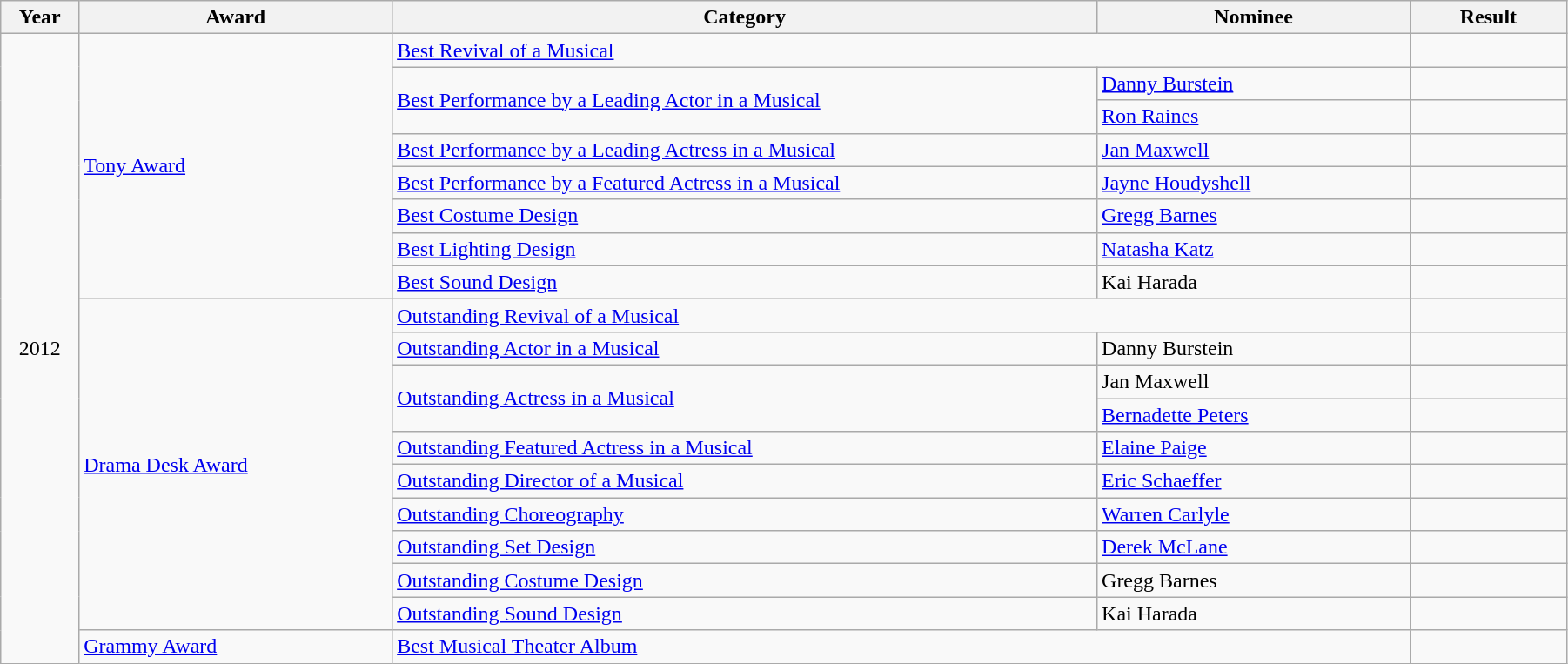<table class="wikitable" width="95%">
<tr>
<th width="5%">Year</th>
<th width="20%">Award</th>
<th width="45%">Category</th>
<th width="20%">Nominee</th>
<th width="10%">Result</th>
</tr>
<tr>
<td rowspan="24" align="center">2012</td>
<td rowspan="8"><a href='#'>Tony Award</a></td>
<td colspan="2"><a href='#'>Best Revival of a Musical</a></td>
<td></td>
</tr>
<tr>
<td rowspan="2"><a href='#'>Best Performance by a Leading Actor in a Musical</a></td>
<td><a href='#'>Danny Burstein</a></td>
<td></td>
</tr>
<tr>
<td><a href='#'>Ron Raines</a></td>
<td></td>
</tr>
<tr>
<td><a href='#'>Best Performance by a Leading Actress in a Musical</a></td>
<td><a href='#'>Jan Maxwell</a></td>
<td></td>
</tr>
<tr>
<td><a href='#'>Best Performance by a Featured Actress in a Musical</a></td>
<td><a href='#'>Jayne Houdyshell</a></td>
<td></td>
</tr>
<tr>
<td><a href='#'>Best Costume Design</a></td>
<td><a href='#'>Gregg Barnes</a></td>
<td></td>
</tr>
<tr>
<td><a href='#'>Best Lighting Design</a></td>
<td><a href='#'>Natasha Katz</a></td>
<td></td>
</tr>
<tr>
<td><a href='#'>Best Sound Design</a></td>
<td>Kai Harada</td>
<td></td>
</tr>
<tr>
<td rowspan="10"><a href='#'>Drama Desk Award</a></td>
<td colspan="2"><a href='#'>Outstanding Revival of a Musical</a></td>
<td></td>
</tr>
<tr>
<td><a href='#'>Outstanding Actor in a Musical</a></td>
<td>Danny Burstein</td>
<td></td>
</tr>
<tr>
<td rowspan="2"><a href='#'>Outstanding Actress in a Musical</a></td>
<td>Jan Maxwell</td>
<td></td>
</tr>
<tr>
<td><a href='#'>Bernadette Peters</a></td>
<td></td>
</tr>
<tr>
<td><a href='#'>Outstanding Featured Actress in a Musical</a></td>
<td><a href='#'>Elaine Paige</a></td>
<td></td>
</tr>
<tr>
<td><a href='#'>Outstanding Director of a Musical</a></td>
<td><a href='#'>Eric Schaeffer</a></td>
<td></td>
</tr>
<tr>
<td><a href='#'>Outstanding Choreography</a></td>
<td><a href='#'>Warren Carlyle</a></td>
<td></td>
</tr>
<tr>
<td><a href='#'>Outstanding Set Design</a></td>
<td><a href='#'>Derek McLane</a></td>
<td></td>
</tr>
<tr>
<td><a href='#'>Outstanding Costume Design</a></td>
<td>Gregg Barnes</td>
<td></td>
</tr>
<tr>
<td><a href='#'>Outstanding Sound Design</a></td>
<td>Kai Harada</td>
<td></td>
</tr>
<tr>
<td><a href='#'>Grammy Award</a></td>
<td colspan="2"><a href='#'>Best Musical Theater Album</a></td>
<td></td>
</tr>
</table>
